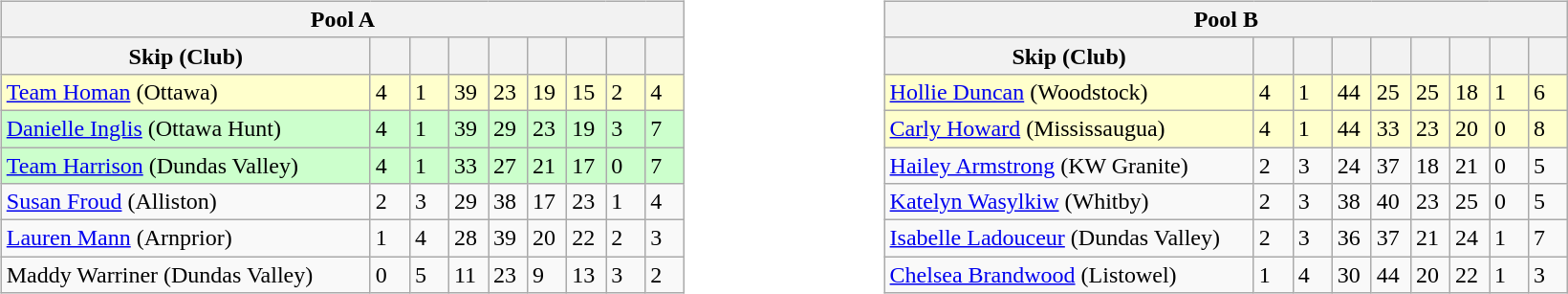<table table>
<tr>
<td valign=top width=10%><br><table class=wikitable>
<tr>
<th colspan=9>Pool A</th>
</tr>
<tr>
<th width=250>Skip (Club)</th>
<th width=20></th>
<th width=20></th>
<th width=20></th>
<th width=20></th>
<th width=20></th>
<th width=20></th>
<th width=20></th>
<th width=20><br></th>
</tr>
<tr bgcolor=#ffffcc>
<td><a href='#'>Team Homan</a> (Ottawa)</td>
<td>4</td>
<td>1</td>
<td>39</td>
<td>23</td>
<td>19</td>
<td>15</td>
<td>2</td>
<td>4</td>
</tr>
<tr bgcolor=#ccffcc>
<td><a href='#'>Danielle Inglis</a> (Ottawa Hunt)</td>
<td>4</td>
<td>1</td>
<td>39</td>
<td>29</td>
<td>23</td>
<td>19</td>
<td>3</td>
<td>7</td>
</tr>
<tr bgcolor=#ccffcc>
<td><a href='#'>Team Harrison</a> (Dundas Valley)</td>
<td>4</td>
<td>1</td>
<td>33</td>
<td>27</td>
<td>21</td>
<td>17</td>
<td>0</td>
<td>7</td>
</tr>
<tr>
<td><a href='#'>Susan Froud</a> (Alliston)</td>
<td>2</td>
<td>3</td>
<td>29</td>
<td>38</td>
<td>17</td>
<td>23</td>
<td>1</td>
<td>4</td>
</tr>
<tr>
<td><a href='#'>Lauren Mann</a> (Arnprior)</td>
<td>1</td>
<td>4</td>
<td>28</td>
<td>39</td>
<td>20</td>
<td>22</td>
<td>2</td>
<td>3</td>
</tr>
<tr>
<td>Maddy Warriner (Dundas Valley)</td>
<td>0</td>
<td>5</td>
<td>11</td>
<td>23</td>
<td>9</td>
<td>13</td>
<td>3</td>
<td>2</td>
</tr>
</table>
</td>
<td valign=top width=10%><br><table class=wikitable col1left>
<tr>
<th colspan=9>Pool B</th>
</tr>
<tr>
<th width=250>Skip (Club)</th>
<th width=20></th>
<th width=20></th>
<th width=20></th>
<th width=20></th>
<th width=20></th>
<th width=20></th>
<th width=20></th>
<th width=20><br></th>
</tr>
<tr bgcolor=#ffffcc>
<td><a href='#'>Hollie Duncan</a> (Woodstock)</td>
<td>4</td>
<td>1</td>
<td>44</td>
<td>25</td>
<td>25</td>
<td>18</td>
<td>1</td>
<td>6</td>
</tr>
<tr bgcolor=#ffffcc>
<td><a href='#'>Carly Howard</a> (Mississaugua)</td>
<td>4</td>
<td>1</td>
<td>44</td>
<td>33</td>
<td>23</td>
<td>20</td>
<td>0</td>
<td>8</td>
</tr>
<tr>
<td><a href='#'>Hailey Armstrong</a> (KW Granite)</td>
<td>2</td>
<td>3</td>
<td>24</td>
<td>37</td>
<td>18</td>
<td>21</td>
<td>0</td>
<td>5</td>
</tr>
<tr>
<td><a href='#'>Katelyn Wasylkiw</a> (Whitby)</td>
<td>2</td>
<td>3</td>
<td>38</td>
<td>40</td>
<td>23</td>
<td>25</td>
<td>0</td>
<td>5</td>
</tr>
<tr>
<td><a href='#'>Isabelle Ladouceur</a> (Dundas Valley)</td>
<td>2</td>
<td>3</td>
<td>36</td>
<td>37</td>
<td>21</td>
<td>24</td>
<td>1</td>
<td>7</td>
</tr>
<tr>
<td><a href='#'>Chelsea Brandwood</a> (Listowel)</td>
<td>1</td>
<td>4</td>
<td>30</td>
<td>44</td>
<td>20</td>
<td>22</td>
<td>1</td>
<td>3</td>
</tr>
</table>
</td>
</tr>
</table>
